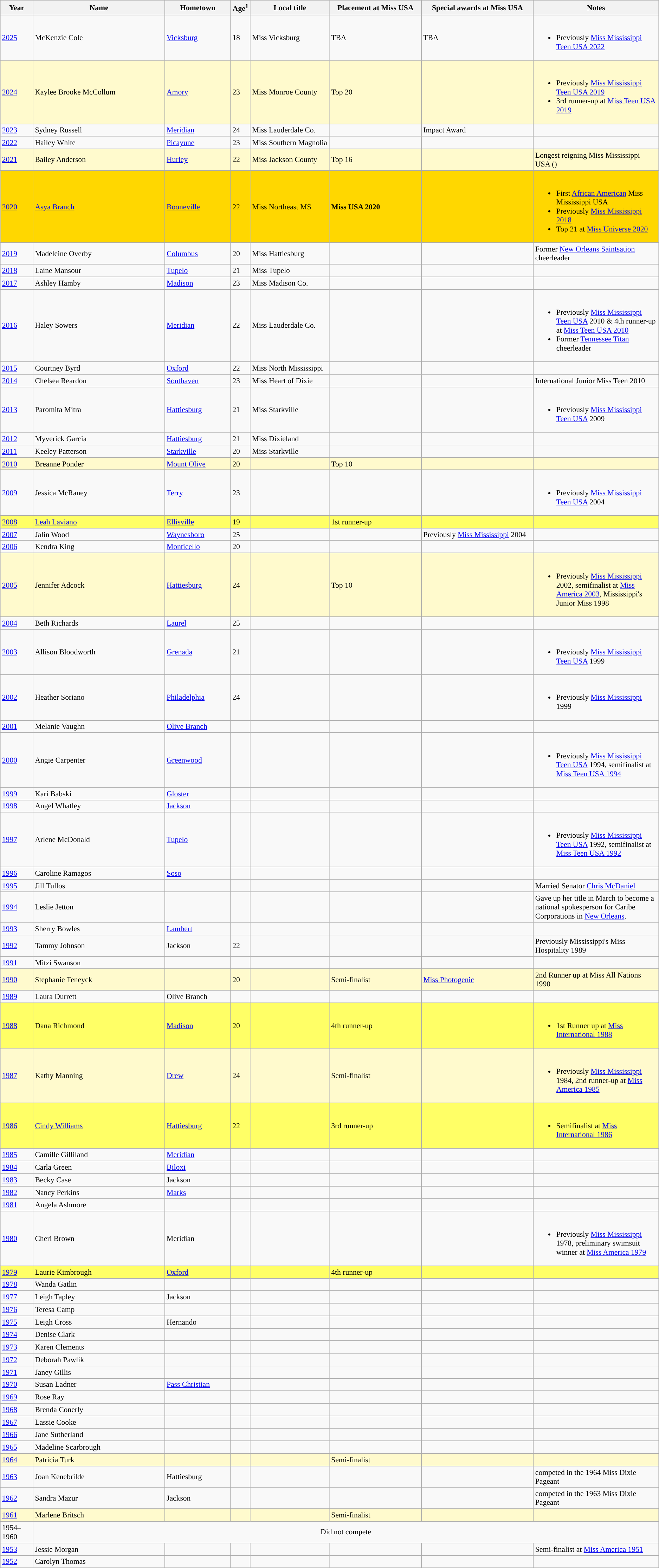<table class="wikitable"style="font-size:90%;">
<tr bgcolor="#efefef">
<th width=5%>Year</th>
<th width=20%>Name</th>
<th width=10%>Hometown</th>
<th width=3%>Age<sup>1</sup></th>
<th width=12%>Local title</th>
<th width=14%>Placement at Miss USA</th>
<th width=17%>Special awards at Miss USA</th>
<th width=31%>Notes</th>
</tr>
<tr>
<td><a href='#'>2025</a></td>
<td>McKenzie Cole</td>
<td><a href='#'>Vicksburg</a></td>
<td>18</td>
<td>Miss Vicksburg</td>
<td>TBA</td>
<td>TBA</td>
<td><br><ul><li>Previously <a href='#'>Miss Mississippi Teen USA 2022</a></li></ul></td>
</tr>
<tr style="background-color:#FFFACD;”">
<td><a href='#'>2024</a></td>
<td>Kaylee Brooke McCollum</td>
<td><a href='#'>Amory</a></td>
<td>23</td>
<td>Miss Monroe County</td>
<td>Top 20</td>
<td></td>
<td><br><ul><li>Previously <a href='#'>Miss Mississippi Teen USA 2019</a></li><li>3rd runner-up at <a href='#'>Miss Teen USA 2019</a></li></ul></td>
</tr>
<tr>
<td><a href='#'>2023</a></td>
<td>Sydney Russell</td>
<td><a href='#'>Meridian</a></td>
<td>24</td>
<td>Miss Lauderdale Co.</td>
<td></td>
<td>Impact Award</td>
<td></td>
</tr>
<tr>
<td><a href='#'>2022</a></td>
<td>Hailey White</td>
<td><a href='#'>Picayune</a></td>
<td>23</td>
<td>Miss Southern Magnolia</td>
<td></td>
<td></td>
<td></td>
</tr>
<tr style="background-color:#FFFACD">
<td><a href='#'>2021</a></td>
<td>Bailey Anderson</td>
<td><a href='#'>Hurley</a></td>
<td>22</td>
<td>Miss Jackson County</td>
<td>Top 16</td>
<td></td>
<td>Longest reigning Miss Mississippi USA ()</td>
</tr>
<tr style="background-color:gold;">
<td><a href='#'>2020</a></td>
<td><a href='#'>Asya Branch</a></td>
<td><a href='#'>Booneville</a></td>
<td>22</td>
<td>Miss Northeast MS</td>
<td><strong>Miss USA 2020</strong></td>
<td></td>
<td><br><ul><li>First <a href='#'>African American</a> Miss Mississippi USA</li><li>Previously <a href='#'>Miss Mississippi 2018</a></li><li>Top 21 at <a href='#'>Miss Universe 2020</a></li></ul></td>
</tr>
<tr>
<td><a href='#'>2019</a></td>
<td>Madeleine Overby</td>
<td><a href='#'>Columbus</a></td>
<td>20</td>
<td>Miss Hattiesburg</td>
<td></td>
<td></td>
<td>Former <a href='#'>New Orleans Saintsation</a> cheerleader</td>
</tr>
<tr>
<td><a href='#'>2018</a></td>
<td>Laine Mansour</td>
<td><a href='#'>Tupelo</a></td>
<td>21</td>
<td>Miss Tupelo</td>
<td></td>
<td></td>
<td></td>
</tr>
<tr>
<td><a href='#'>2017</a></td>
<td>Ashley Hamby</td>
<td><a href='#'>Madison</a></td>
<td>23</td>
<td>Miss Madison Co.</td>
<td></td>
<td></td>
<td></td>
</tr>
<tr>
<td><a href='#'>2016</a></td>
<td>Haley Sowers</td>
<td><a href='#'>Meridian</a></td>
<td>22</td>
<td>Miss Lauderdale Co.</td>
<td></td>
<td></td>
<td><br><ul><li>Previously <a href='#'>Miss Mississippi Teen USA</a> 2010 & 4th runner-up at <a href='#'>Miss Teen USA 2010</a></li><li>Former <a href='#'>Tennessee Titan</a> cheerleader</li></ul></td>
</tr>
<tr>
<td><a href='#'>2015</a></td>
<td>Courtney Byrd</td>
<td><a href='#'>Oxford</a></td>
<td>22</td>
<td>Miss North Mississippi</td>
<td></td>
<td></td>
<td></td>
</tr>
<tr>
<td><a href='#'>2014</a></td>
<td>Chelsea Reardon</td>
<td><a href='#'>Southaven</a></td>
<td>23</td>
<td>Miss Heart of Dixie</td>
<td></td>
<td></td>
<td>International Junior Miss Teen 2010</td>
</tr>
<tr>
<td><a href='#'>2013</a></td>
<td>Paromita Mitra</td>
<td><a href='#'>Hattiesburg</a></td>
<td>21</td>
<td>Miss Starkville</td>
<td></td>
<td></td>
<td><br><ul><li>Previously <a href='#'>Miss Mississippi Teen USA</a> 2009</li></ul></td>
</tr>
<tr>
<td><a href='#'>2012</a></td>
<td>Myverick Garcia</td>
<td><a href='#'>Hattiesburg</a></td>
<td>21</td>
<td>Miss Dixieland</td>
<td></td>
<td></td>
<td></td>
</tr>
<tr>
<td><a href='#'>2011</a></td>
<td>Keeley Patterson</td>
<td><a href='#'>Starkville</a></td>
<td>20</td>
<td>Miss Starkville</td>
<td></td>
<td></td>
<td></td>
</tr>
<tr>
</tr>
<tr style="background-color:#FFFACD;">
<td><a href='#'>2010</a></td>
<td>Breanne Ponder</td>
<td><a href='#'>Mount Olive</a></td>
<td>20</td>
<td></td>
<td>Top 10</td>
<td></td>
<td></td>
</tr>
<tr>
<td><a href='#'>2009</a></td>
<td>Jessica McRaney</td>
<td><a href='#'>Terry</a></td>
<td>23</td>
<td></td>
<td></td>
<td></td>
<td><br><ul><li>Previously <a href='#'>Miss Mississippi Teen USA</a> 2004</li></ul></td>
</tr>
<tr>
</tr>
<tr style="background-color:#FFFF66;">
<td><a href='#'>2008</a></td>
<td><a href='#'>Leah Laviano</a></td>
<td><a href='#'>Ellisville</a></td>
<td>19</td>
<td></td>
<td>1st runner-up</td>
<td></td>
<td></td>
</tr>
<tr>
<td><a href='#'>2007</a></td>
<td>Jalin Wood</td>
<td><a href='#'>Waynesboro</a></td>
<td>25</td>
<td></td>
<td></td>
<td>Previously <a href='#'>Miss Mississippi</a> 2004</td>
</tr>
<tr>
<td><a href='#'>2006</a></td>
<td>Kendra King</td>
<td><a href='#'>Monticello</a></td>
<td>20</td>
<td></td>
<td></td>
<td></td>
<td></td>
</tr>
<tr>
</tr>
<tr style="background-color:#FFFACD;">
<td><a href='#'>2005</a></td>
<td>Jennifer Adcock</td>
<td><a href='#'>Hattiesburg</a></td>
<td>24</td>
<td></td>
<td>Top 10</td>
<td></td>
<td><br><ul><li>Previously <a href='#'>Miss Mississippi</a> 2002, semifinalist at <a href='#'>Miss America 2003</a>, Mississippi's Junior Miss 1998</li></ul></td>
</tr>
<tr>
<td><a href='#'>2004</a></td>
<td>Beth Richards</td>
<td><a href='#'>Laurel</a></td>
<td>25</td>
<td></td>
<td></td>
<td></td>
<td></td>
</tr>
<tr>
<td><a href='#'>2003</a></td>
<td>Allison Bloodworth</td>
<td><a href='#'>Grenada</a></td>
<td>21</td>
<td></td>
<td></td>
<td></td>
<td><br><ul><li>Previously <a href='#'>Miss Mississippi Teen USA</a> 1999</li></ul></td>
</tr>
<tr>
<td><a href='#'>2002</a></td>
<td>Heather Soriano</td>
<td><a href='#'>Philadelphia</a></td>
<td>24</td>
<td></td>
<td></td>
<td></td>
<td><br><ul><li>Previously <a href='#'>Miss Mississippi</a> 1999</li></ul></td>
</tr>
<tr>
<td><a href='#'>2001</a></td>
<td>Melanie Vaughn</td>
<td><a href='#'>Olive Branch</a></td>
<td></td>
<td></td>
<td></td>
<td></td>
<td></td>
</tr>
<tr>
<td><a href='#'>2000</a></td>
<td>Angie Carpenter</td>
<td><a href='#'>Greenwood</a></td>
<td></td>
<td></td>
<td></td>
<td></td>
<td><br><ul><li>Previously <a href='#'>Miss Mississippi Teen USA</a> 1994, semifinalist at <a href='#'>Miss Teen USA 1994</a></li></ul></td>
</tr>
<tr>
<td><a href='#'>1999</a></td>
<td>Kari Babski</td>
<td><a href='#'>Gloster</a></td>
<td></td>
<td></td>
<td></td>
<td></td>
<td></td>
</tr>
<tr>
<td><a href='#'>1998</a></td>
<td>Angel Whatley</td>
<td><a href='#'>Jackson</a></td>
<td></td>
<td></td>
<td></td>
<td></td>
<td></td>
</tr>
<tr>
<td><a href='#'>1997</a></td>
<td>Arlene McDonald</td>
<td><a href='#'>Tupelo</a></td>
<td></td>
<td></td>
<td></td>
<td></td>
<td><br><ul><li>Previously <a href='#'>Miss Mississippi Teen USA</a> 1992, semifinalist at <a href='#'>Miss Teen USA 1992</a></li></ul></td>
</tr>
<tr>
<td><a href='#'>1996</a></td>
<td>Caroline Ramagos</td>
<td><a href='#'>Soso</a></td>
<td></td>
<td></td>
<td></td>
<td></td>
<td></td>
</tr>
<tr>
<td><a href='#'>1995</a></td>
<td>Jill Tullos</td>
<td></td>
<td></td>
<td></td>
<td></td>
<td></td>
<td>Married Senator <a href='#'>Chris McDaniel</a></td>
</tr>
<tr>
<td><a href='#'>1994</a></td>
<td>Leslie Jetton</td>
<td></td>
<td></td>
<td></td>
<td></td>
<td></td>
<td>Gave up her title in March to become a national spokesperson for Caribe Corporations in <a href='#'>New Orleans</a>.</td>
</tr>
<tr>
<td><a href='#'>1993</a></td>
<td>Sherry Bowles</td>
<td><a href='#'>Lambert</a></td>
<td></td>
<td></td>
<td></td>
<td></td>
<td></td>
</tr>
<tr>
<td><a href='#'>1992</a></td>
<td>Tammy Johnson</td>
<td>Jackson</td>
<td>22</td>
<td></td>
<td></td>
<td></td>
<td>Previously Mississippi's Miss Hospitality 1989</td>
</tr>
<tr>
<td><a href='#'>1991</a></td>
<td>Mitzi Swanson</td>
<td></td>
<td></td>
<td></td>
<td></td>
<td></td>
<td></td>
</tr>
<tr>
</tr>
<tr style="background-color:#FFFACD;">
<td><a href='#'>1990</a></td>
<td>Stephanie Teneyck</td>
<td></td>
<td>20</td>
<td></td>
<td>Semi-finalist</td>
<td><a href='#'>Miss Photogenic</a></td>
<td>2nd Runner up at Miss All Nations 1990</td>
</tr>
<tr>
<td><a href='#'>1989</a></td>
<td>Laura Durrett</td>
<td>Olive Branch</td>
<td></td>
<td></td>
<td></td>
<td></td>
<td></td>
</tr>
<tr>
</tr>
<tr style="background-color:#FFFF66;">
<td><a href='#'>1988</a></td>
<td>Dana Richmond</td>
<td><a href='#'>Madison</a></td>
<td>20</td>
<td></td>
<td>4th runner-up</td>
<td></td>
<td><br><ul><li>1st Runner up at <a href='#'>Miss International 1988</a></li></ul></td>
</tr>
<tr>
</tr>
<tr style="background-color:#FFFACD;">
<td><a href='#'>1987</a></td>
<td>Kathy Manning</td>
<td><a href='#'>Drew</a></td>
<td>24</td>
<td></td>
<td>Semi-finalist</td>
<td></td>
<td><br><ul><li>Previously <a href='#'>Miss Mississippi</a> 1984, 2nd runner-up at <a href='#'>Miss America 1985</a></li></ul></td>
</tr>
<tr>
</tr>
<tr style="background-color:#FFFF66;">
<td><a href='#'>1986</a></td>
<td><a href='#'>Cindy Williams</a></td>
<td><a href='#'>Hattiesburg</a></td>
<td>22</td>
<td></td>
<td>3rd runner-up</td>
<td></td>
<td><br><ul><li>Semifinalist at <a href='#'>Miss International 1986</a></li></ul></td>
</tr>
<tr>
<td><a href='#'>1985</a></td>
<td>Camille Gilliland</td>
<td><a href='#'>Meridian</a></td>
<td></td>
<td></td>
<td></td>
<td></td>
<td></td>
</tr>
<tr>
<td><a href='#'>1984</a></td>
<td>Carla Green</td>
<td><a href='#'>Biloxi</a></td>
<td></td>
<td></td>
<td></td>
<td></td>
<td></td>
</tr>
<tr>
<td><a href='#'>1983</a></td>
<td>Becky Case</td>
<td>Jackson</td>
<td></td>
<td></td>
<td></td>
<td></td>
<td></td>
</tr>
<tr>
<td><a href='#'>1982</a></td>
<td>Nancy Perkins</td>
<td><a href='#'>Marks</a></td>
<td></td>
<td></td>
<td></td>
<td></td>
<td></td>
</tr>
<tr>
<td><a href='#'>1981</a></td>
<td>Angela Ashmore</td>
<td></td>
<td></td>
<td></td>
<td></td>
<td></td>
<td></td>
</tr>
<tr>
<td><a href='#'>1980</a></td>
<td>Cheri Brown</td>
<td>Meridian</td>
<td></td>
<td></td>
<td></td>
<td></td>
<td><br><ul><li>Previously <a href='#'>Miss Mississippi</a> 1978, preliminary swimsuit winner at <a href='#'>Miss America 1979</a></li></ul></td>
</tr>
<tr>
</tr>
<tr style="background-color:#FFFF66;">
<td><a href='#'>1979</a></td>
<td>Laurie Kimbrough</td>
<td><a href='#'>Oxford</a></td>
<td></td>
<td></td>
<td>4th runner-up</td>
<td></td>
<td></td>
</tr>
<tr>
<td><a href='#'>1978</a></td>
<td>Wanda Gatlin</td>
<td></td>
<td></td>
<td></td>
<td></td>
<td></td>
<td></td>
</tr>
<tr>
<td><a href='#'>1977</a></td>
<td>Leigh Tapley</td>
<td>Jackson</td>
<td></td>
<td></td>
<td></td>
<td></td>
<td></td>
</tr>
<tr>
<td><a href='#'>1976</a></td>
<td>Teresa Camp</td>
<td></td>
<td></td>
<td></td>
<td></td>
<td></td>
<td></td>
</tr>
<tr>
<td><a href='#'>1975</a></td>
<td>Leigh Cross</td>
<td>Hernando</td>
<td></td>
<td></td>
<td></td>
<td></td>
<td></td>
</tr>
<tr>
<td><a href='#'>1974</a></td>
<td>Denise Clark</td>
<td></td>
<td></td>
<td></td>
<td></td>
<td></td>
<td></td>
</tr>
<tr>
<td><a href='#'>1973</a></td>
<td>Karen Clements</td>
<td></td>
<td></td>
<td></td>
<td></td>
<td></td>
<td></td>
</tr>
<tr>
<td><a href='#'>1972</a></td>
<td>Deborah Pawlik</td>
<td></td>
<td></td>
<td></td>
<td></td>
<td></td>
<td></td>
</tr>
<tr>
<td><a href='#'>1971</a></td>
<td>Janey Gillis</td>
<td></td>
<td></td>
<td></td>
<td></td>
<td></td>
<td></td>
</tr>
<tr>
<td><a href='#'>1970</a></td>
<td>Susan Ladner</td>
<td><a href='#'>Pass Christian</a></td>
<td></td>
<td></td>
<td></td>
<td></td>
<td></td>
</tr>
<tr>
<td><a href='#'>1969</a></td>
<td>Rose Ray</td>
<td></td>
<td></td>
<td></td>
<td></td>
<td></td>
<td></td>
</tr>
<tr>
<td><a href='#'>1968</a></td>
<td>Brenda Conerly</td>
<td></td>
<td></td>
<td></td>
<td></td>
<td></td>
<td></td>
</tr>
<tr>
<td><a href='#'>1967</a></td>
<td>Lassie Cooke</td>
<td></td>
<td></td>
<td></td>
<td></td>
<td></td>
<td></td>
</tr>
<tr>
<td><a href='#'>1966</a></td>
<td>Jane Sutherland</td>
<td></td>
<td></td>
<td></td>
<td></td>
<td></td>
<td></td>
</tr>
<tr>
<td><a href='#'>1965</a></td>
<td>Madeline Scarbrough</td>
<td></td>
<td></td>
<td></td>
<td></td>
<td></td>
<td></td>
</tr>
<tr>
</tr>
<tr style="background-color:#FFFACD;">
<td><a href='#'>1964</a></td>
<td>Patricia Turk</td>
<td></td>
<td></td>
<td></td>
<td>Semi-finalist</td>
<td></td>
<td></td>
</tr>
<tr>
<td><a href='#'>1963</a></td>
<td>Joan Kenebrilde</td>
<td>Hattiesburg</td>
<td></td>
<td></td>
<td></td>
<td></td>
<td>competed in the 1964 Miss Dixie Pageant</td>
</tr>
<tr>
<td><a href='#'>1962</a></td>
<td>Sandra Mazur</td>
<td>Jackson</td>
<td></td>
<td></td>
<td></td>
<td></td>
<td>competed in the 1963 Miss Dixie Pageant</td>
</tr>
<tr>
</tr>
<tr style="background-color:#FFFACD;">
<td><a href='#'>1961</a></td>
<td>Marlene Britsch</td>
<td></td>
<td></td>
<td></td>
<td>Semi-finalist</td>
<td></td>
<td></td>
</tr>
<tr>
<td>1954–1960</td>
<td colspan="7" align="center">Did not compete</td>
</tr>
<tr>
<td><a href='#'>1953</a></td>
<td>Jessie Morgan</td>
<td></td>
<td></td>
<td></td>
<td></td>
<td></td>
<td>Semi-finalist at <a href='#'>Miss America 1951</a></td>
</tr>
<tr>
<td><a href='#'>1952</a></td>
<td>Carolyn Thomas</td>
<td></td>
<td></td>
<td></td>
<td></td>
<td></td>
<td></td>
</tr>
</table>
